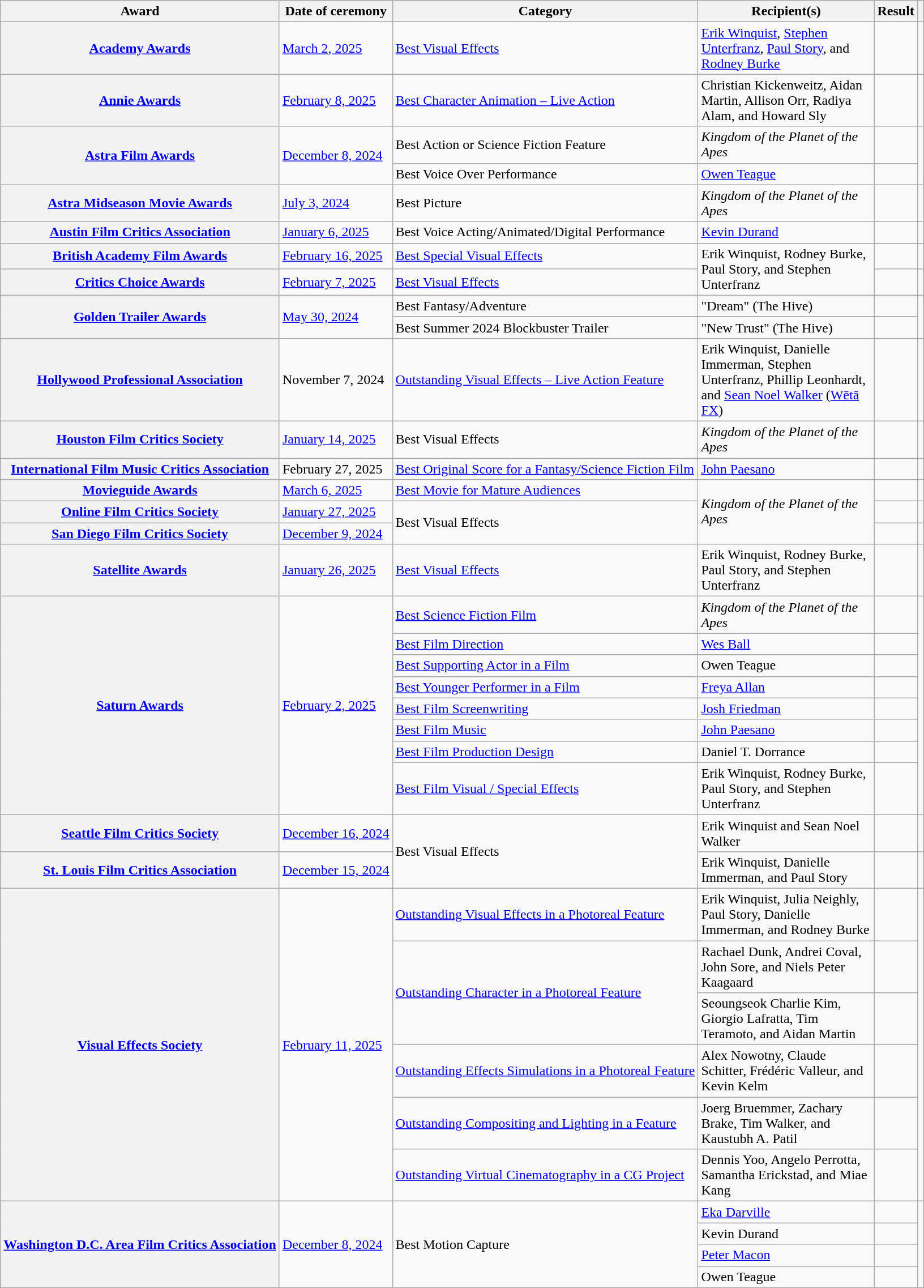<table class="wikitable sortable plainrowheaders">
<tr>
<th scope="col">Award</th>
<th scope="col">Date of ceremony</th>
<th scope="col">Category</th>
<th width=200 scope="col">Recipient(s)</th>
<th scope="col">Result</th>
<th scope="col" class="unsortable"></th>
</tr>
<tr>
<th scope="row"><a href='#'>Academy Awards</a></th>
<td><a href='#'>March 2, 2025</a></td>
<td><a href='#'>Best Visual Effects</a></td>
<td><a href='#'>Erik Winquist</a>, <a href='#'>Stephen Unterfranz</a>, <a href='#'>Paul Story</a>, and <a href='#'>Rodney Burke</a></td>
<td></td>
<td align="center"><br></td>
</tr>
<tr>
<th scope="row"><a href='#'>Annie Awards</a></th>
<td><a href='#'>February 8, 2025</a></td>
<td><a href='#'>Best Character Animation – Live Action</a></td>
<td>Christian Kickenweitz, Aidan Martin, Allison Orr, Radiya Alam, and Howard Sly</td>
<td></td>
<td align="center"><br></td>
</tr>
<tr>
<th rowspan="2" scope="row"><a href='#'>Astra Film Awards</a></th>
<td rowspan="2"><a href='#'>December 8, 2024</a></td>
<td>Best Action or Science Fiction Feature</td>
<td><em>Kingdom of the Planet of the Apes</em></td>
<td></td>
<td rowspan="2" align="center"><br></td>
</tr>
<tr>
<td>Best Voice Over Performance</td>
<td><a href='#'>Owen Teague</a></td>
<td></td>
</tr>
<tr>
<th scope="row"><a href='#'>Astra Midseason Movie Awards</a></th>
<td><a href='#'>July 3, 2024</a></td>
<td>Best Picture</td>
<td><em>Kingdom of the Planet of the Apes</em></td>
<td></td>
<td align="center"><br></td>
</tr>
<tr>
<th scope="row"><a href='#'>Austin Film Critics Association</a></th>
<td><a href='#'>January 6, 2025</a></td>
<td>Best Voice Acting/Animated/Digital Performance</td>
<td><a href='#'>Kevin Durand</a></td>
<td></td>
<td align="center"></td>
</tr>
<tr>
<th scope="row"><a href='#'>British Academy Film Awards</a></th>
<td><a href='#'>February 16, 2025</a></td>
<td><a href='#'>Best Special Visual Effects</a></td>
<td rowspan="2">Erik Winquist, Rodney Burke, Paul Story, and Stephen Unterfranz</td>
<td></td>
<td align="center"></td>
</tr>
<tr>
<th scope="row"><a href='#'>Critics Choice Awards</a></th>
<td><a href='#'>February 7, 2025</a></td>
<td><a href='#'>Best Visual Effects</a></td>
<td></td>
<td align="center"></td>
</tr>
<tr>
<th rowspan="2" scope="row"><a href='#'>Golden Trailer Awards</a></th>
<td rowspan="2"><a href='#'>May 30, 2024</a></td>
<td>Best Fantasy/Adventure</td>
<td>"Dream" (The Hive)</td>
<td></td>
<td rowspan="2" align="center"><br></td>
</tr>
<tr>
<td>Best Summer 2024 Blockbuster Trailer</td>
<td>"New Trust" (The Hive)</td>
<td></td>
</tr>
<tr>
<th scope="row"><a href='#'>Hollywood Professional Association</a></th>
<td>November 7, 2024</td>
<td><a href='#'>Outstanding Visual Effects – Live Action Feature</a></td>
<td>Erik Winquist, Danielle Immerman, Stephen Unterfranz, Phillip Leonhardt, and <a href='#'>Sean Noel Walker</a> (<a href='#'>Wētā FX</a>)</td>
<td></td>
<td align="center"><br></td>
</tr>
<tr>
<th scope="row"><a href='#'>Houston Film Critics Society</a></th>
<td><a href='#'>January 14, 2025</a></td>
<td>Best Visual Effects</td>
<td><em>Kingdom of the Planet of the Apes</em></td>
<td></td>
<td align="center"></td>
</tr>
<tr>
<th scope="row"><a href='#'>International Film Music Critics Association</a></th>
<td>February 27, 2025</td>
<td><a href='#'>Best Original Score for a Fantasy/Science Fiction Film</a></td>
<td><a href='#'>John Paesano</a></td>
<td></td>
<td align="center"></td>
</tr>
<tr>
<th scope="row"><a href='#'>Movieguide Awards</a></th>
<td><a href='#'>March 6, 2025</a></td>
<td><a href='#'>Best Movie for Mature Audiences</a></td>
<td rowspan="3"><em>Kingdom of the Planet of the Apes</em></td>
<td></td>
<td align="center"></td>
</tr>
<tr>
<th scope="row"><a href='#'>Online Film Critics Society</a></th>
<td><a href='#'>January 27, 2025</a></td>
<td rowspan="2">Best Visual Effects</td>
<td></td>
<td align="center"></td>
</tr>
<tr>
<th scope="row"><a href='#'>San Diego Film Critics Society</a></th>
<td><a href='#'>December 9, 2024</a></td>
<td></td>
<td align="center"></td>
</tr>
<tr>
<th scope="row"><a href='#'>Satellite Awards</a></th>
<td><a href='#'>January 26, 2025</a></td>
<td><a href='#'>Best Visual Effects</a></td>
<td>Erik Winquist, Rodney Burke, Paul Story, and Stephen Unterfranz</td>
<td></td>
<td align="center"></td>
</tr>
<tr>
<th rowspan="8" scope="row"><a href='#'>Saturn Awards</a></th>
<td rowspan="8"><a href='#'>February 2, 2025</a></td>
<td><a href='#'>Best Science Fiction Film</a></td>
<td><em>Kingdom of the Planet of the Apes</em></td>
<td></td>
<td rowspan="8" align="center"></td>
</tr>
<tr>
<td><a href='#'>Best Film Direction</a></td>
<td><a href='#'>Wes Ball</a></td>
<td></td>
</tr>
<tr>
<td><a href='#'>Best Supporting Actor in a Film</a></td>
<td>Owen Teague</td>
<td></td>
</tr>
<tr>
<td><a href='#'>Best Younger Performer in a Film</a></td>
<td><a href='#'>Freya Allan</a></td>
<td></td>
</tr>
<tr>
<td><a href='#'>Best Film Screenwriting</a></td>
<td><a href='#'>Josh Friedman</a></td>
<td></td>
</tr>
<tr>
<td><a href='#'>Best Film Music</a></td>
<td><a href='#'>John Paesano</a></td>
<td></td>
</tr>
<tr>
<td><a href='#'>Best Film Production Design</a></td>
<td>Daniel T. Dorrance</td>
<td></td>
</tr>
<tr>
<td><a href='#'>Best Film Visual / Special Effects</a></td>
<td>Erik Winquist, Rodney Burke, Paul Story, and Stephen Unterfranz</td>
<td></td>
</tr>
<tr>
<th scope="row"><a href='#'>Seattle Film Critics Society</a></th>
<td><a href='#'>December 16, 2024</a></td>
<td rowspan="2">Best Visual Effects</td>
<td>Erik Winquist and Sean Noel Walker</td>
<td></td>
<td align="center"></td>
</tr>
<tr>
<th scope="row"><a href='#'>St. Louis Film Critics Association</a></th>
<td><a href='#'>December 15, 2024</a></td>
<td>Erik Winquist, Danielle Immerman, and Paul Story</td>
<td></td>
<td align="center"></td>
</tr>
<tr>
<th rowspan="6" scope="row"><a href='#'>Visual Effects Society</a></th>
<td rowspan="6"><a href='#'>February 11, 2025</a></td>
<td><a href='#'>Outstanding Visual Effects in a Photoreal Feature</a></td>
<td>Erik Winquist, Julia Neighly, Paul Story, Danielle Immerman, and Rodney Burke</td>
<td></td>
<td rowspan="6" align="center"><br><br></td>
</tr>
<tr>
<td rowspan="2"><a href='#'>Outstanding Character in a Photoreal Feature</a></td>
<td>Rachael Dunk, Andrei Coval, John Sore, and Niels Peter Kaagaard<br></td>
<td></td>
</tr>
<tr>
<td>Seoungseok Charlie Kim, Giorgio Lafratta, Tim Teramoto, and Aidan Martin </td>
<td></td>
</tr>
<tr>
<td><a href='#'>Outstanding Effects Simulations in a Photoreal Feature</a></td>
<td>Alex Nowotny, Claude Schitter, Frédéric Valleur, and Kevin Kelm<br></td>
<td></td>
</tr>
<tr>
<td><a href='#'>Outstanding Compositing and Lighting in a Feature</a></td>
<td>Joerg Bruemmer, Zachary Brake, Tim Walker, and Kaustubh A. Patil</td>
<td></td>
</tr>
<tr>
<td><a href='#'>Outstanding Virtual Cinematography in a CG Project</a></td>
<td>Dennis Yoo, Angelo Perrotta, Samantha Erickstad, and Miae Kang </td>
<td></td>
</tr>
<tr>
<th rowspan="4" scope="row"><a href='#'>Washington D.C. Area Film Critics Association</a></th>
<td rowspan="4"><a href='#'>December 8, 2024</a></td>
<td rowspan="4">Best Motion Capture</td>
<td><a href='#'>Eka Darville</a></td>
<td></td>
<td rowspan="4" align="center"></td>
</tr>
<tr>
<td>Kevin Durand</td>
<td></td>
</tr>
<tr>
<td><a href='#'>Peter Macon</a></td>
<td></td>
</tr>
<tr>
<td>Owen Teague</td>
<td></td>
</tr>
</table>
